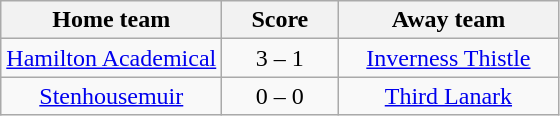<table class="wikitable" style="text-align: center">
<tr>
<th width=140>Home team</th>
<th width=70>Score</th>
<th width=140>Away team</th>
</tr>
<tr>
<td><a href='#'>Hamilton Academical</a></td>
<td>3 – 1</td>
<td><a href='#'>Inverness Thistle</a></td>
</tr>
<tr>
<td><a href='#'>Stenhousemuir</a></td>
<td>0 – 0</td>
<td><a href='#'>Third Lanark</a></td>
</tr>
</table>
